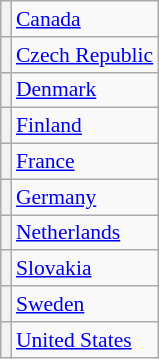<table class="wikitable" style="font-size:90%;">
<tr>
<th scope=row></th>
<td><a href='#'>Canada</a></td>
</tr>
<tr>
<th scope=row></th>
<td><a href='#'>Czech Republic</a></td>
</tr>
<tr>
<th scope=row></th>
<td><a href='#'>Denmark</a></td>
</tr>
<tr>
<th scope=row></th>
<td><a href='#'>Finland</a></td>
</tr>
<tr>
<th scope=row></th>
<td><a href='#'>France</a></td>
</tr>
<tr>
<th scope=row></th>
<td><a href='#'>Germany</a></td>
</tr>
<tr>
<th scope=row></th>
<td><a href='#'>Netherlands</a></td>
</tr>
<tr>
<th scope=row></th>
<td><a href='#'>Slovakia</a></td>
</tr>
<tr>
<th scope=row></th>
<td><a href='#'>Sweden</a></td>
</tr>
<tr>
<th scope=row></th>
<td><a href='#'>United States</a></td>
</tr>
</table>
